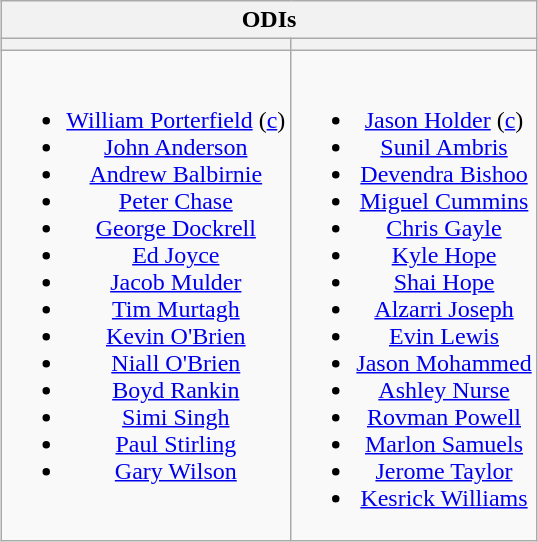<table class="wikitable" style="text-align:center; margin:auto">
<tr>
<th colspan=2>ODIs</th>
</tr>
<tr>
<th></th>
<th></th>
</tr>
<tr style="vertical-align:top">
<td><br><ul><li><a href='#'>William Porterfield</a> (<a href='#'>c</a>)</li><li><a href='#'> John Anderson</a></li><li><a href='#'>Andrew Balbirnie</a></li><li><a href='#'>Peter Chase</a></li><li><a href='#'>George Dockrell</a></li><li><a href='#'>Ed Joyce</a></li><li><a href='#'>Jacob Mulder</a></li><li><a href='#'>Tim Murtagh</a></li><li><a href='#'> Kevin O'Brien</a></li><li><a href='#'> Niall O'Brien</a></li><li><a href='#'>Boyd Rankin</a></li><li><a href='#'>Simi Singh</a></li><li><a href='#'>Paul Stirling</a></li><li><a href='#'> Gary Wilson</a></li></ul></td>
<td><br><ul><li><a href='#'>Jason Holder</a> (<a href='#'>c</a>)</li><li><a href='#'>Sunil Ambris</a></li><li><a href='#'>Devendra Bishoo</a></li><li><a href='#'>Miguel Cummins</a></li><li><a href='#'>Chris Gayle</a></li><li><a href='#'>Kyle Hope</a></li><li><a href='#'>Shai Hope</a></li><li><a href='#'>Alzarri Joseph</a></li><li><a href='#'>Evin Lewis</a></li><li><a href='#'>Jason Mohammed</a></li><li><a href='#'>Ashley Nurse</a></li><li><a href='#'>Rovman Powell</a></li><li><a href='#'>Marlon Samuels</a></li><li><a href='#'>Jerome Taylor</a></li><li><a href='#'>Kesrick Williams</a></li></ul></td>
</tr>
</table>
